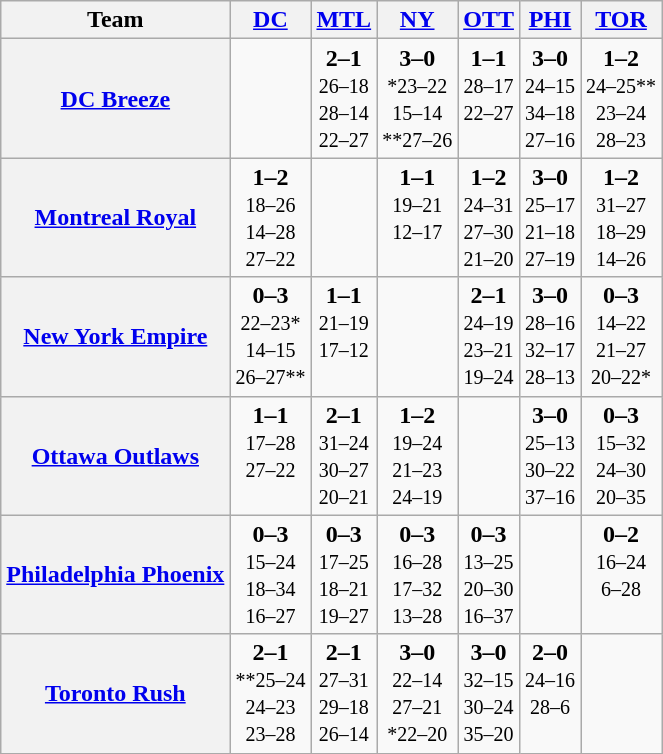<table class="wikitable sortable">
<tr>
<th>Team</th>
<th><a href='#'>DC</a></th>
<th><a href='#'>MTL</a></th>
<th><a href='#'>NY</a></th>
<th><a href='#'>OTT</a></th>
<th><a href='#'>PHI</a></th>
<th><a href='#'>TOR</a><br></th>
</tr>
<tr style="text-align:center; vertical-align:top;">
<th style="vertical-align:middle;"><a href='#'>DC Breeze</a></th>
<td> </td>
<td><strong>2–1</strong><small><br>26–18<br>28–14<br>22–27</small></td>
<td><strong>3–0</strong><small><br>*23–22<br>15–14<br>**27–26</small></td>
<td><strong>1–1</strong><small><br>28–17<br>22–27</small></td>
<td><strong>3–0</strong><small><br>24–15<br>34–18<br>27–16</small></td>
<td><strong>1–2</strong><small><br>24–25**<br>23–24<br>28–23</small><br></td>
</tr>
<tr style="text-align:center; vertical-align:top;">
<th style="vertical-align:middle;"><a href='#'>Montreal Royal</a></th>
<td><strong>1–2</strong><small><br>18–26<br>14–28<br>27–22</small></td>
<td> </td>
<td><strong>1–1</strong><small><br>19–21<br>12–17</small></td>
<td><strong>1–2</strong><small><br>24–31<br>27–30<br>21–20</small></td>
<td><strong>3–0</strong><small><br>25–17<br>21–18<br>27–19</small></td>
<td><strong>1–2</strong><small><br>31–27<br>18–29<br>14–26</small><br></td>
</tr>
<tr style="text-align:center; vertical-align:top;">
<th style="vertical-align:middle;"><a href='#'>New York Empire</a></th>
<td><strong>0–3</strong><small><br>22–23*<br>14–15<br>26–27**</small></td>
<td><strong>1–1</strong><small><br>21–19<br>17–12</small></td>
<td> </td>
<td><strong>2–1</strong><small><br>24–19<br>23–21<br>19–24</small></td>
<td><strong>3–0</strong><small><br>28–16<br>32–17<br>28–13</small></td>
<td><strong>0–3</strong><small><br>14–22<br>21–27<br>20–22*</small><br></td>
</tr>
<tr style="text-align:center; vertical-align:top;">
<th style="vertical-align:middle;"><a href='#'>Ottawa Outlaws</a></th>
<td><strong>1–1</strong><small><br>17–28<br>27–22</small></td>
<td><strong>2–1</strong><small><br>31–24<br>30–27<br>20–21</small></td>
<td><strong>1–2</strong><small><br>19–24<br>21–23<br>24–19</small></td>
<td> </td>
<td><strong>3–0</strong><small><br>25–13<br>30–22<br>37–16</small></td>
<td><strong>0–3</strong><small><br>15–32<br>24–30<br>20–35</small><br></td>
</tr>
<tr style="text-align:center; vertical-align:top;">
<th style="vertical-align:middle;"><a href='#'>Philadelphia Phoenix</a></th>
<td><strong>0–3</strong><small><br>15–24<br>18–34<br>16–27</small></td>
<td><strong>0–3</strong><small><br>17–25<br>18–21<br>19–27</small></td>
<td><strong>0–3</strong><small><br>16–28<br>17–32<br>13–28</small></td>
<td><strong>0–3</strong><small><br>13–25<br>20–30<br>16–37</small></td>
<td> </td>
<td><strong>0–2</strong><small><br>16–24<br>6–28</small><br></td>
</tr>
<tr style="text-align:center; vertical-align:top;">
<th style="vertical-align:middle;"><a href='#'>Toronto Rush</a></th>
<td><strong>2–1</strong><small><br>**25–24<br>24–23<br>23–28</small></td>
<td><strong>2–1</strong><small><br>27–31<br>29–18<br>26–14</small></td>
<td><strong>3–0</strong><small><br>22–14<br>27–21<br>*22–20</small></td>
<td><strong>3–0</strong><small><br>32–15<br>30–24<br>35–20</small></td>
<td><strong>2–0</strong><small><br>24–16<br>28–6</small></td>
<td> </td>
</tr>
</table>
